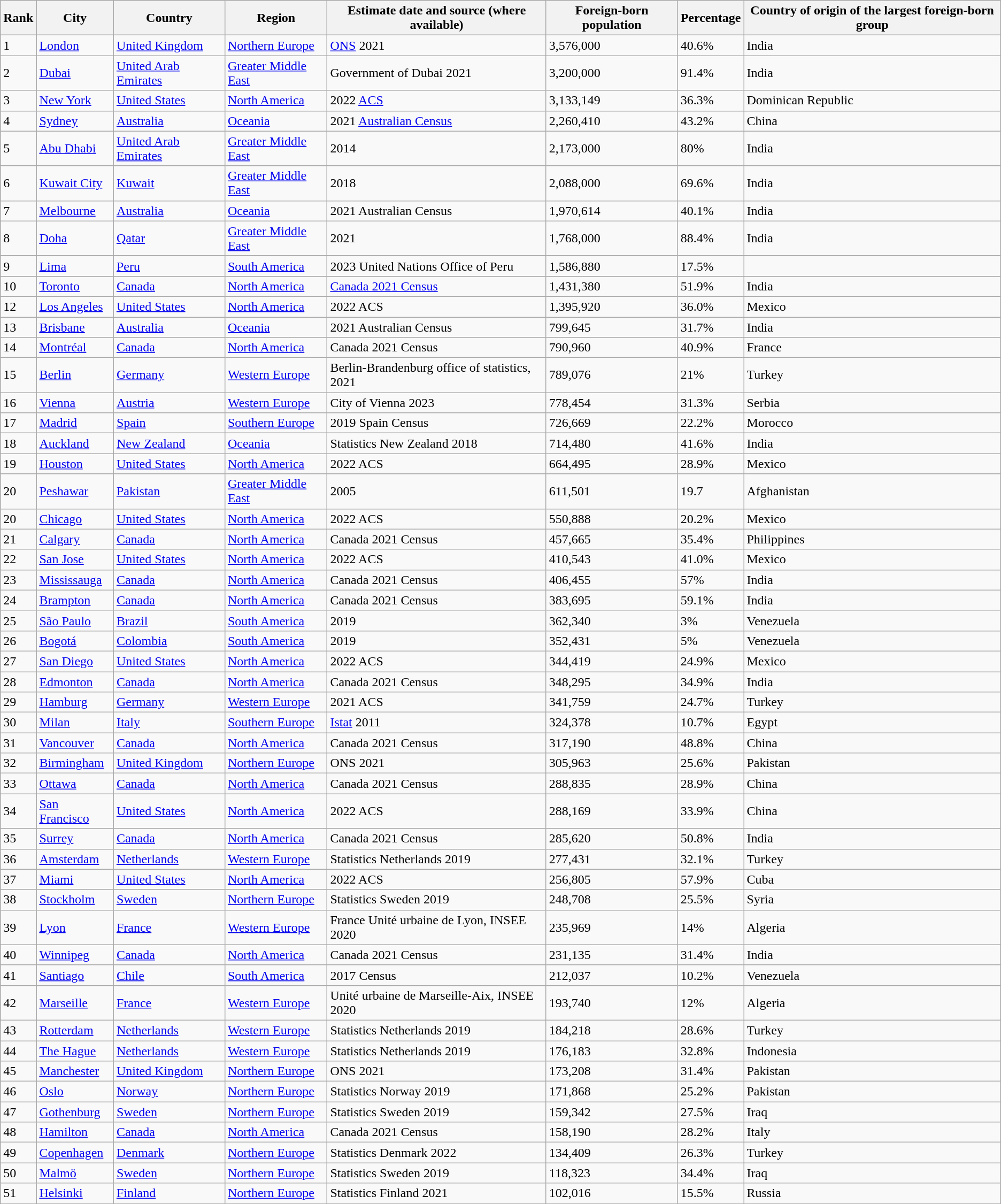<table class="wikitable sortable">
<tr>
<th>Rank</th>
<th>City</th>
<th>Country</th>
<th>Region</th>
<th>Estimate date and source (where available)</th>
<th>Foreign-born population</th>
<th>Percentage</th>
<th>Country of origin of the largest foreign-born group</th>
</tr>
<tr>
<td>1</td>
<td><a href='#'>London</a></td>
<td><a href='#'>United Kingdom</a></td>
<td><a href='#'>Northern Europe</a></td>
<td><a href='#'>ONS</a> 2021</td>
<td>3,576,000</td>
<td>40.6%</td>
<td>India</td>
</tr>
<tr>
<td>2</td>
<td><a href='#'>Dubai</a></td>
<td><a href='#'>United Arab Emirates</a></td>
<td><a href='#'>Greater Middle East</a></td>
<td>Government of Dubai 2021</td>
<td>3,200,000</td>
<td>91.4%</td>
<td>India</td>
</tr>
<tr>
<td>3</td>
<td><a href='#'>New York</a></td>
<td><a href='#'>United States</a></td>
<td><a href='#'>North America</a></td>
<td>2022 <a href='#'>ACS</a></td>
<td>3,133,149</td>
<td>36.3%</td>
<td>Dominican Republic</td>
</tr>
<tr>
<td>4</td>
<td><a href='#'>Sydney</a></td>
<td><a href='#'>Australia</a></td>
<td><a href='#'>Oceania</a></td>
<td>2021 <a href='#'>Australian Census</a></td>
<td>2,260,410</td>
<td>43.2%</td>
<td>China</td>
</tr>
<tr>
<td>5</td>
<td><a href='#'>Abu Dhabi</a></td>
<td><a href='#'>United Arab Emirates</a></td>
<td><a href='#'>Greater Middle East</a></td>
<td>2014</td>
<td>2,173,000</td>
<td>80%</td>
<td>India</td>
</tr>
<tr>
<td>6</td>
<td><a href='#'>Kuwait City</a></td>
<td><a href='#'>Kuwait</a></td>
<td><a href='#'>Greater Middle East</a></td>
<td>2018</td>
<td>2,088,000</td>
<td>69.6%</td>
<td>India</td>
</tr>
<tr>
<td>7</td>
<td><a href='#'>Melbourne</a></td>
<td><a href='#'>Australia</a></td>
<td><a href='#'>Oceania</a></td>
<td>2021 Australian Census</td>
<td>1,970,614</td>
<td>40.1%</td>
<td>India</td>
</tr>
<tr>
<td>8</td>
<td><a href='#'>Doha</a></td>
<td><a href='#'>Qatar</a></td>
<td><a href='#'>Greater Middle East</a></td>
<td>2021</td>
<td>1,768,000</td>
<td>88.4%</td>
<td>India</td>
</tr>
<tr>
<td>9</td>
<td><a href='#'>Lima</a></td>
<td><a href='#'>Peru</a></td>
<td><a href='#'>South America</a></td>
<td>2023 United Nations Office of Peru</td>
<td>1,586,880</td>
<td>17.5%</td>
<td></td>
</tr>
<tr>
<td>10</td>
<td><a href='#'>Toronto</a></td>
<td><a href='#'>Canada</a></td>
<td><a href='#'>North America</a></td>
<td><a href='#'>Canada 2021 Census</a></td>
<td>1,431,380</td>
<td>51.9%</td>
<td>India</td>
</tr>
<tr>
<td>12</td>
<td><a href='#'>Los Angeles</a></td>
<td><a href='#'>United States</a></td>
<td><a href='#'>North America</a></td>
<td>2022 ACS</td>
<td>1,395,920</td>
<td>36.0%</td>
<td>Mexico</td>
</tr>
<tr>
<td>13</td>
<td><a href='#'>Brisbane</a></td>
<td><a href='#'>Australia</a></td>
<td><a href='#'>Oceania</a></td>
<td>2021 Australian Census</td>
<td>799,645</td>
<td>31.7%</td>
<td>India</td>
</tr>
<tr>
<td>14</td>
<td><a href='#'>Montréal</a></td>
<td><a href='#'>Canada</a></td>
<td><a href='#'>North America</a></td>
<td>Canada 2021 Census</td>
<td>790,960</td>
<td>40.9%</td>
<td>France</td>
</tr>
<tr>
<td>15</td>
<td><a href='#'>Berlin</a></td>
<td><a href='#'>Germany</a></td>
<td><a href='#'>Western Europe</a></td>
<td>Berlin-Brandenburg office of statistics, 2021</td>
<td>789,076</td>
<td>21%</td>
<td>Turkey</td>
</tr>
<tr>
<td>16</td>
<td><a href='#'>Vienna</a></td>
<td><a href='#'>Austria</a></td>
<td><a href='#'>Western Europe</a></td>
<td>City of Vienna 2023</td>
<td>778,454</td>
<td>31.3%</td>
<td>Serbia</td>
</tr>
<tr>
<td>17</td>
<td><a href='#'>Madrid</a></td>
<td><a href='#'>Spain</a></td>
<td><a href='#'>Southern Europe</a></td>
<td>2019 Spain Census</td>
<td>726,669</td>
<td>22.2%</td>
<td>Morocco</td>
</tr>
<tr>
<td>18</td>
<td><a href='#'>Auckland</a></td>
<td><a href='#'>New Zealand</a></td>
<td><a href='#'>Oceania</a></td>
<td>Statistics New Zealand 2018</td>
<td>714,480</td>
<td>41.6%</td>
<td>India</td>
</tr>
<tr>
<td>19</td>
<td><a href='#'>Houston</a></td>
<td><a href='#'>United States</a></td>
<td><a href='#'>North America</a></td>
<td>2022 ACS</td>
<td>664,495</td>
<td>28.9%</td>
<td>Mexico</td>
</tr>
<tr>
<td>20</td>
<td><a href='#'>Peshawar</a></td>
<td><a href='#'>Pakistan</a></td>
<td><a href='#'>Greater Middle East</a></td>
<td>2005</td>
<td>611,501</td>
<td>19.7</td>
<td>Afghanistan</td>
</tr>
<tr>
<td>20</td>
<td><a href='#'>Chicago</a></td>
<td><a href='#'>United States</a></td>
<td><a href='#'>North America</a></td>
<td>2022 ACS</td>
<td>550,888</td>
<td>20.2%</td>
<td>Mexico</td>
</tr>
<tr>
<td>21</td>
<td><a href='#'>Calgary</a></td>
<td><a href='#'>Canada</a></td>
<td><a href='#'>North America</a></td>
<td>Canada 2021 Census</td>
<td>457,665</td>
<td>35.4%</td>
<td>Philippines</td>
</tr>
<tr>
<td>22</td>
<td><a href='#'>San Jose</a></td>
<td><a href='#'>United States</a></td>
<td><a href='#'>North America</a></td>
<td>2022 ACS</td>
<td>410,543</td>
<td>41.0%</td>
<td>Mexico</td>
</tr>
<tr>
<td>23</td>
<td><a href='#'>Mississauga</a></td>
<td><a href='#'>Canada</a></td>
<td><a href='#'>North America</a></td>
<td>Canada 2021 Census</td>
<td>406,455</td>
<td>57%</td>
<td>India</td>
</tr>
<tr>
<td>24</td>
<td><a href='#'>Brampton</a></td>
<td><a href='#'>Canada</a></td>
<td><a href='#'>North America</a></td>
<td>Canada 2021 Census</td>
<td>383,695</td>
<td>59.1%</td>
<td>India</td>
</tr>
<tr>
<td>25</td>
<td><a href='#'>São Paulo</a></td>
<td><a href='#'>Brazil</a></td>
<td><a href='#'>South America</a></td>
<td>2019</td>
<td>362,340</td>
<td>3%</td>
<td>Venezuela</td>
</tr>
<tr>
<td>26</td>
<td><a href='#'>Bogotá</a></td>
<td><a href='#'>Colombia</a></td>
<td><a href='#'>South America</a></td>
<td>2019</td>
<td>352,431</td>
<td>5%</td>
<td>Venezuela</td>
</tr>
<tr>
<td>27</td>
<td><a href='#'>San Diego</a></td>
<td><a href='#'>United States</a></td>
<td><a href='#'>North America</a></td>
<td>2022 ACS</td>
<td>344,419</td>
<td>24.9%</td>
<td>Mexico</td>
</tr>
<tr>
<td>28</td>
<td><a href='#'>Edmonton</a></td>
<td><a href='#'>Canada</a></td>
<td><a href='#'>North America</a></td>
<td>Canada 2021 Census</td>
<td>348,295</td>
<td>34.9%</td>
<td>India</td>
</tr>
<tr>
<td>29</td>
<td><a href='#'>Hamburg</a></td>
<td><a href='#'>Germany</a></td>
<td><a href='#'>Western Europe</a></td>
<td>2021 ACS</td>
<td>341,759</td>
<td>24.7%</td>
<td>Turkey</td>
</tr>
<tr>
<td>30</td>
<td><a href='#'>Milan</a></td>
<td><a href='#'>Italy</a></td>
<td><a href='#'>Southern Europe</a></td>
<td><a href='#'>Istat</a> 2011</td>
<td>324,378</td>
<td>10.7%</td>
<td>Egypt</td>
</tr>
<tr>
<td>31</td>
<td><a href='#'>Vancouver</a></td>
<td><a href='#'>Canada</a></td>
<td><a href='#'>North America</a></td>
<td>Canada 2021 Census</td>
<td>317,190</td>
<td>48.8%</td>
<td>China</td>
</tr>
<tr>
<td>32</td>
<td><a href='#'>Birmingham</a></td>
<td><a href='#'>United Kingdom</a></td>
<td><a href='#'>Northern Europe</a></td>
<td>ONS 2021</td>
<td>305,963</td>
<td>25.6%</td>
<td>Pakistan</td>
</tr>
<tr>
<td>33</td>
<td><a href='#'>Ottawa</a></td>
<td><a href='#'>Canada</a></td>
<td><a href='#'>North America</a></td>
<td>Canada 2021 Census</td>
<td>288,835</td>
<td>28.9%</td>
<td>China</td>
</tr>
<tr>
<td>34</td>
<td><a href='#'>San Francisco</a></td>
<td><a href='#'>United States</a></td>
<td><a href='#'>North America</a></td>
<td>2022 ACS</td>
<td>288,169</td>
<td>33.9%</td>
<td>China</td>
</tr>
<tr>
<td>35</td>
<td><a href='#'>Surrey</a></td>
<td><a href='#'>Canada</a></td>
<td><a href='#'>North America</a></td>
<td>Canada 2021 Census</td>
<td>285,620</td>
<td>50.8%</td>
<td>India</td>
</tr>
<tr>
<td>36</td>
<td><a href='#'>Amsterdam</a></td>
<td><a href='#'>Netherlands</a></td>
<td><a href='#'>Western Europe</a></td>
<td>Statistics Netherlands 2019</td>
<td>277,431</td>
<td>32.1%</td>
<td>Turkey</td>
</tr>
<tr>
<td>37</td>
<td><a href='#'>Miami</a></td>
<td><a href='#'>United States</a></td>
<td><a href='#'>North America</a></td>
<td>2022 ACS</td>
<td>256,805</td>
<td>57.9%</td>
<td>Cuba</td>
</tr>
<tr>
<td>38</td>
<td><a href='#'>Stockholm</a></td>
<td><a href='#'>Sweden</a></td>
<td><a href='#'>Northern Europe</a></td>
<td>Statistics Sweden 2019</td>
<td>248,708</td>
<td>25.5%</td>
<td>Syria</td>
</tr>
<tr>
<td>39</td>
<td><a href='#'>Lyon</a></td>
<td><a href='#'>France</a></td>
<td><a href='#'>Western Europe</a></td>
<td>France Unité urbaine de Lyon, INSEE 2020</td>
<td>235,969</td>
<td>14%</td>
<td>Algeria</td>
</tr>
<tr>
<td>40</td>
<td><a href='#'>Winnipeg</a></td>
<td><a href='#'>Canada</a></td>
<td><a href='#'>North America</a></td>
<td>Canada 2021 Census</td>
<td>231,135</td>
<td>31.4%</td>
<td>India</td>
</tr>
<tr>
<td>41</td>
<td><a href='#'>Santiago</a></td>
<td><a href='#'>Chile</a></td>
<td><a href='#'>South America</a></td>
<td>2017 Census</td>
<td>212,037</td>
<td>10.2%</td>
<td>Venezuela</td>
</tr>
<tr>
<td>42</td>
<td><a href='#'>Marseille</a></td>
<td><a href='#'>France</a></td>
<td><a href='#'>Western Europe</a></td>
<td>Unité urbaine de Marseille-Aix, INSEE 2020</td>
<td>193,740</td>
<td>12%</td>
<td>Algeria</td>
</tr>
<tr>
<td>43</td>
<td><a href='#'>Rotterdam</a></td>
<td><a href='#'>Netherlands</a></td>
<td><a href='#'>Western Europe</a></td>
<td>Statistics Netherlands 2019</td>
<td>184,218</td>
<td>28.6%</td>
<td>Turkey</td>
</tr>
<tr>
<td>44</td>
<td><a href='#'>The Hague</a></td>
<td><a href='#'>Netherlands</a></td>
<td><a href='#'>Western Europe</a></td>
<td>Statistics Netherlands 2019</td>
<td>176,183</td>
<td>32.8%</td>
<td>Indonesia</td>
</tr>
<tr>
<td>45</td>
<td><a href='#'>Manchester</a></td>
<td><a href='#'>United Kingdom</a></td>
<td><a href='#'>Northern Europe</a></td>
<td>ONS 2021</td>
<td>173,208</td>
<td>31.4%</td>
<td>Pakistan</td>
</tr>
<tr>
<td>46</td>
<td><a href='#'>Oslo</a></td>
<td><a href='#'>Norway</a></td>
<td><a href='#'>Northern Europe</a></td>
<td>Statistics Norway 2019</td>
<td>171,868</td>
<td>25.2%</td>
<td>Pakistan</td>
</tr>
<tr>
<td>47</td>
<td><a href='#'>Gothenburg</a></td>
<td><a href='#'>Sweden</a></td>
<td><a href='#'>Northern Europe</a></td>
<td>Statistics Sweden 2019</td>
<td>159,342</td>
<td>27.5%</td>
<td>Iraq</td>
</tr>
<tr>
<td>48</td>
<td><a href='#'>Hamilton</a></td>
<td><a href='#'>Canada</a></td>
<td><a href='#'>North America</a></td>
<td>Canada 2021 Census</td>
<td>158,190</td>
<td>28.2%</td>
<td>Italy</td>
</tr>
<tr>
<td>49</td>
<td><a href='#'>Copenhagen</a></td>
<td><a href='#'>Denmark</a></td>
<td><a href='#'>Northern Europe</a></td>
<td>Statistics Denmark 2022</td>
<td>134,409</td>
<td>26.3%</td>
<td>Turkey</td>
</tr>
<tr>
<td>50</td>
<td><a href='#'>Malmö</a></td>
<td><a href='#'>Sweden</a></td>
<td><a href='#'>Northern Europe</a></td>
<td>Statistics Sweden 2019</td>
<td>118,323</td>
<td>34.4%</td>
<td>Iraq</td>
</tr>
<tr>
<td>51</td>
<td><a href='#'>Helsinki</a></td>
<td><a href='#'>Finland</a></td>
<td><a href='#'>Northern Europe</a></td>
<td>Statistics Finland 2021</td>
<td>102,016</td>
<td>15.5%</td>
<td>Russia</td>
</tr>
</table>
